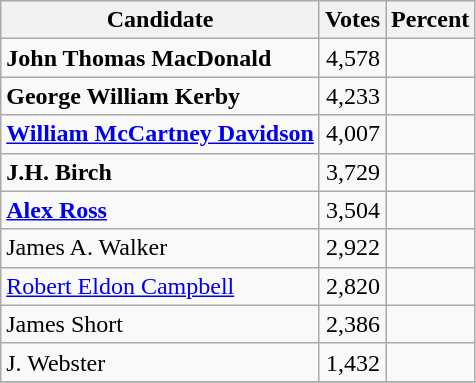<table class="wikitable">
<tr>
<th>Candidate</th>
<th>Votes</th>
<th>Percent</th>
</tr>
<tr>
<td style="font-weight:bold;">John Thomas MacDonald</td>
<td style="text-align:right;">4,578</td>
<td style="text-align:right;"></td>
</tr>
<tr>
<td style="font-weight:bold;">George William Kerby</td>
<td style="text-align:right;">4,233</td>
<td style="text-align:right;"></td>
</tr>
<tr>
<td style="font-weight:bold;"><a href='#'>William McCartney Davidson</a></td>
<td style="text-align:right;">4,007</td>
<td style="text-align:right;"></td>
</tr>
<tr>
<td style="font-weight:bold;">J.H. Birch</td>
<td style="text-align:right;">3,729</td>
<td style="text-align:right;"></td>
</tr>
<tr>
<td style="font-weight:bold;"><a href='#'>Alex Ross</a></td>
<td style="text-align:right;">3,504</td>
<td style="text-align:right;"></td>
</tr>
<tr>
<td>James A. Walker</td>
<td style="text-align:right;">2,922</td>
<td style="text-align:right;"></td>
</tr>
<tr>
<td><a href='#'>Robert Eldon Campbell</a></td>
<td style="text-align:right;">2,820</td>
<td style="text-align:right;"></td>
</tr>
<tr>
<td>James Short</td>
<td style="text-align:right;">2,386</td>
<td style="text-align:right;"></td>
</tr>
<tr>
<td>J. Webster</td>
<td style="text-align:right;">1,432</td>
<td style="text-align:right;"></td>
</tr>
<tr>
</tr>
</table>
